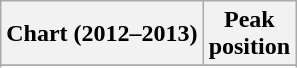<table class="wikitable sortable">
<tr>
<th align="left">Chart (2012–2013)</th>
<th align="center">Peak<br>position</th>
</tr>
<tr>
</tr>
<tr>
</tr>
<tr>
</tr>
<tr>
</tr>
</table>
